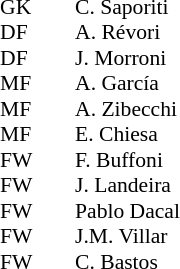<table cellspacing="0" cellpadding="0" style="font-size:90%; margin:0.2em auto;">
<tr>
<th width="25"></th>
<th width="25"></th>
</tr>
<tr>
<td>GK</td>
<td></td>
<td> C. Saporiti</td>
</tr>
<tr>
<td>DF</td>
<td></td>
<td> A. Révori</td>
</tr>
<tr>
<td>DF</td>
<td></td>
<td> J. Morroni</td>
</tr>
<tr>
<td>MF</td>
<td></td>
<td> A. García</td>
</tr>
<tr>
<td>MF</td>
<td></td>
<td> A. Zibecchi</td>
</tr>
<tr>
<td>MF</td>
<td></td>
<td> E. Chiesa</td>
</tr>
<tr>
<td>FW</td>
<td></td>
<td> F. Buffoni</td>
</tr>
<tr>
<td>FW</td>
<td></td>
<td> J. Landeira</td>
</tr>
<tr>
<td>FW</td>
<td></td>
<td> Pablo Dacal</td>
</tr>
<tr>
<td>FW</td>
<td></td>
<td> J.M. Villar</td>
</tr>
<tr>
<td>FW</td>
<td></td>
<td> C. Bastos</td>
</tr>
</table>
